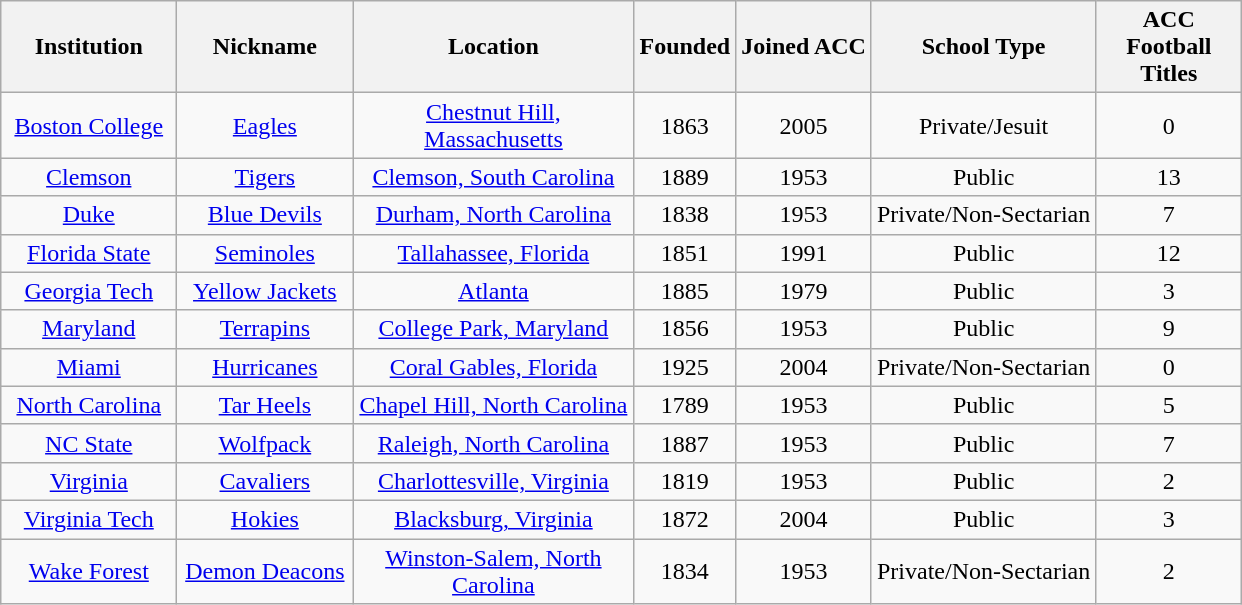<table class="wikitable sortable" style="text-align: center;">
<tr>
<th width="110">Institution</th>
<th width="110">Nickname</th>
<th width="180">Location</th>
<th>Founded</th>
<th>Joined ACC</th>
<th>School Type</th>
<th width="90">ACC Football Titles</th>
</tr>
<tr>
<td><a href='#'>Boston College</a></td>
<td><a href='#'>Eagles</a></td>
<td><a href='#'>Chestnut Hill, Massachusetts</a></td>
<td>1863</td>
<td>2005</td>
<td>Private/Jesuit</td>
<td>0</td>
</tr>
<tr>
<td><a href='#'>Clemson</a></td>
<td><a href='#'>Tigers</a></td>
<td><a href='#'>Clemson, South Carolina</a></td>
<td>1889</td>
<td>1953</td>
<td>Public</td>
<td>13</td>
</tr>
<tr>
<td><a href='#'>Duke</a></td>
<td><a href='#'>Blue Devils</a></td>
<td><a href='#'>Durham, North Carolina</a></td>
<td>1838</td>
<td>1953</td>
<td>Private/Non-Sectarian</td>
<td>7</td>
</tr>
<tr>
<td><a href='#'>Florida State</a></td>
<td><a href='#'>Seminoles</a></td>
<td><a href='#'>Tallahassee, Florida</a></td>
<td>1851</td>
<td>1991</td>
<td>Public</td>
<td>12</td>
</tr>
<tr>
<td><a href='#'>Georgia Tech</a></td>
<td><a href='#'>Yellow Jackets</a></td>
<td><a href='#'>Atlanta</a></td>
<td>1885</td>
<td>1979</td>
<td>Public</td>
<td>3</td>
</tr>
<tr>
<td><a href='#'>Maryland</a></td>
<td><a href='#'>Terrapins</a></td>
<td><a href='#'>College Park, Maryland</a></td>
<td>1856</td>
<td>1953</td>
<td>Public</td>
<td>9</td>
</tr>
<tr>
<td><a href='#'>Miami</a></td>
<td><a href='#'>Hurricanes</a></td>
<td><a href='#'>Coral Gables, Florida</a></td>
<td>1925</td>
<td>2004</td>
<td>Private/Non-Sectarian</td>
<td>0</td>
</tr>
<tr>
<td><a href='#'>North Carolina</a></td>
<td><a href='#'>Tar Heels</a></td>
<td><a href='#'>Chapel Hill, North Carolina</a></td>
<td>1789</td>
<td>1953</td>
<td>Public</td>
<td>5</td>
</tr>
<tr>
<td><a href='#'>NC State</a></td>
<td><a href='#'>Wolfpack</a></td>
<td><a href='#'>Raleigh, North Carolina</a></td>
<td>1887</td>
<td>1953</td>
<td>Public</td>
<td>7</td>
</tr>
<tr>
<td><a href='#'>Virginia</a></td>
<td><a href='#'>Cavaliers</a></td>
<td><a href='#'>Charlottesville, Virginia</a></td>
<td>1819</td>
<td>1953</td>
<td>Public</td>
<td>2</td>
</tr>
<tr>
<td><a href='#'>Virginia Tech</a></td>
<td><a href='#'>Hokies</a></td>
<td><a href='#'>Blacksburg, Virginia</a></td>
<td>1872</td>
<td>2004</td>
<td>Public</td>
<td>3</td>
</tr>
<tr>
<td><a href='#'>Wake Forest</a></td>
<td><a href='#'>Demon Deacons</a></td>
<td><a href='#'>Winston-Salem, North Carolina</a></td>
<td>1834</td>
<td>1953</td>
<td>Private/Non-Sectarian</td>
<td>2</td>
</tr>
</table>
